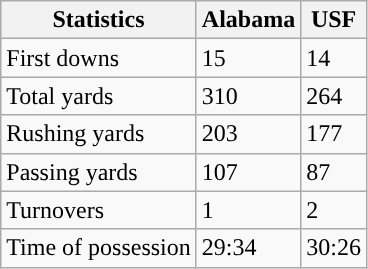<table class="wikitable" style="float: left;">
<tr>
<th>Statistics</th>
<th>Alabama</th>
<th>USF</th>
</tr>
<tr>
<td>First downs</td>
<td>15</td>
<td>14</td>
</tr>
<tr>
<td>Total yards</td>
<td>310</td>
<td>264</td>
</tr>
<tr>
<td>Rushing yards</td>
<td>203</td>
<td>177</td>
</tr>
<tr>
<td>Passing yards</td>
<td>107</td>
<td>87</td>
</tr>
<tr>
<td>Turnovers</td>
<td>1</td>
<td>2</td>
</tr>
<tr>
<td>Time of possession</td>
<td>29:34</td>
<td>30:26</td>
</tr>
</table>
